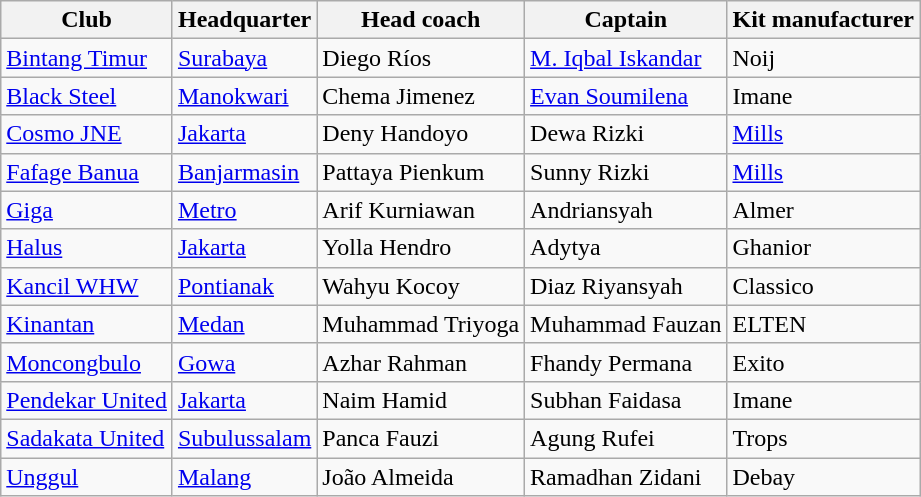<table class="wikitable sortable">
<tr>
<th>Club</th>
<th>Headquarter</th>
<th>Head coach</th>
<th>Captain</th>
<th>Kit manufacturer</th>
</tr>
<tr>
<td><a href='#'>Bintang Timur</a></td>
<td><a href='#'>Surabaya</a></td>
<td> Diego Ríos</td>
<td> <a href='#'>M. Iqbal Iskandar</a></td>
<td> Noij</td>
</tr>
<tr>
<td><a href='#'>Black Steel</a></td>
<td><a href='#'>Manokwari</a></td>
<td> Chema Jimenez</td>
<td> <a href='#'>Evan Soumilena</a></td>
<td> Imane</td>
</tr>
<tr>
<td><a href='#'>Cosmo JNE</a></td>
<td><a href='#'>Jakarta</a></td>
<td> Deny Handoyo</td>
<td> Dewa Rizki</td>
<td> <a href='#'>Mills</a></td>
</tr>
<tr>
<td><a href='#'>Fafage Banua</a></td>
<td><a href='#'>Banjarmasin</a></td>
<td> Pattaya Pienkum</td>
<td> Sunny Rizki</td>
<td> <a href='#'>Mills</a></td>
</tr>
<tr>
<td><a href='#'>Giga</a></td>
<td><a href='#'>Metro</a></td>
<td> Arif Kurniawan</td>
<td> Andriansyah</td>
<td> Almer</td>
</tr>
<tr>
<td><a href='#'>Halus</a></td>
<td><a href='#'>Jakarta</a></td>
<td> Yolla Hendro</td>
<td> Adytya</td>
<td> Ghanior</td>
</tr>
<tr>
<td><a href='#'>Kancil WHW</a></td>
<td><a href='#'>Pontianak</a></td>
<td> Wahyu Kocoy</td>
<td> Diaz Riyansyah</td>
<td> Classico</td>
</tr>
<tr>
<td><a href='#'>Kinantan</a></td>
<td><a href='#'>Medan</a></td>
<td> Muhammad Triyoga</td>
<td> Muhammad Fauzan</td>
<td> ELTEN</td>
</tr>
<tr>
<td><a href='#'>Moncongbulo</a></td>
<td><a href='#'>Gowa</a></td>
<td> Azhar Rahman</td>
<td> Fhandy Permana</td>
<td> Exito</td>
</tr>
<tr>
<td><a href='#'>Pendekar United</a></td>
<td><a href='#'>Jakarta</a></td>
<td> Naim Hamid</td>
<td> Subhan Faidasa</td>
<td> Imane</td>
</tr>
<tr>
<td><a href='#'>Sadakata United</a></td>
<td><a href='#'>Subulussalam</a></td>
<td> Panca Fauzi</td>
<td> Agung Rufei</td>
<td> Trops</td>
</tr>
<tr>
<td><a href='#'>Unggul</a></td>
<td><a href='#'>Malang</a></td>
<td> João Almeida</td>
<td> Ramadhan Zidani</td>
<td> Debay</td>
</tr>
</table>
